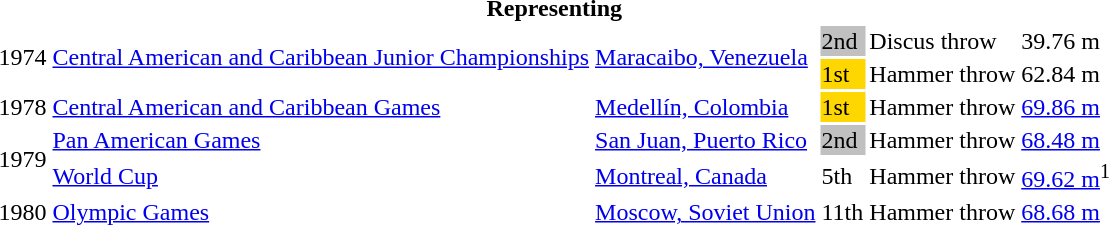<table>
<tr>
<th colspan="6">Representing </th>
</tr>
<tr>
<td rowspan=2>1974</td>
<td rowspan=2><a href='#'>Central American and Caribbean Junior Championships</a></td>
<td rowspan=2><a href='#'>Maracaibo, Venezuela</a></td>
<td bgcolor=silver>2nd</td>
<td>Discus throw</td>
<td>39.76 m</td>
</tr>
<tr>
<td bgcolor=gold>1st</td>
<td>Hammer throw</td>
<td>62.84 m</td>
</tr>
<tr>
<td>1978</td>
<td><a href='#'>Central American and Caribbean Games</a></td>
<td><a href='#'>Medellín, Colombia</a></td>
<td bgcolor=gold>1st</td>
<td>Hammer throw</td>
<td><a href='#'>69.86 m</a></td>
</tr>
<tr>
<td rowspan=2>1979</td>
<td><a href='#'>Pan American Games</a></td>
<td><a href='#'>San Juan, Puerto Rico</a></td>
<td bgcolor=silver>2nd</td>
<td>Hammer throw</td>
<td><a href='#'>68.48 m</a></td>
</tr>
<tr>
<td><a href='#'>World Cup</a></td>
<td><a href='#'>Montreal, Canada</a></td>
<td>5th</td>
<td>Hammer throw</td>
<td><a href='#'>69.62 m</a><sup>1</sup></td>
</tr>
<tr>
<td>1980</td>
<td><a href='#'>Olympic Games</a></td>
<td><a href='#'>Moscow, Soviet Union</a></td>
<td>11th</td>
<td>Hammer throw</td>
<td><a href='#'>68.68 m</a></td>
</tr>
</table>
